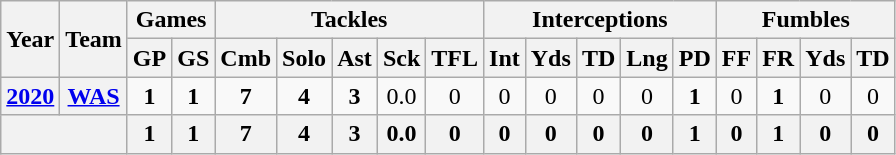<table class="wikitable" style="text-align:center">
<tr>
<th rowspan="2">Year</th>
<th rowspan="2">Team</th>
<th colspan="2">Games</th>
<th colspan="5">Tackles</th>
<th colspan="5">Interceptions</th>
<th colspan="4">Fumbles</th>
</tr>
<tr>
<th>GP</th>
<th>GS</th>
<th>Cmb</th>
<th>Solo</th>
<th>Ast</th>
<th>Sck</th>
<th>TFL</th>
<th>Int</th>
<th>Yds</th>
<th>TD</th>
<th>Lng</th>
<th>PD</th>
<th>FF</th>
<th>FR</th>
<th>Yds</th>
<th>TD</th>
</tr>
<tr>
<th><a href='#'>2020</a></th>
<th><a href='#'>WAS</a></th>
<td><strong>1</strong></td>
<td><strong>1</strong></td>
<td><strong>7</strong></td>
<td><strong>4</strong></td>
<td><strong>3</strong></td>
<td>0.0</td>
<td>0</td>
<td>0</td>
<td>0</td>
<td>0</td>
<td>0</td>
<td><strong>1</strong></td>
<td>0</td>
<td><strong>1</strong></td>
<td>0</td>
<td>0</td>
</tr>
<tr>
<th colspan="2"></th>
<th>1</th>
<th>1</th>
<th>7</th>
<th>4</th>
<th>3</th>
<th>0.0</th>
<th>0</th>
<th>0</th>
<th>0</th>
<th>0</th>
<th>0</th>
<th>1</th>
<th>0</th>
<th>1</th>
<th>0</th>
<th>0</th>
</tr>
</table>
